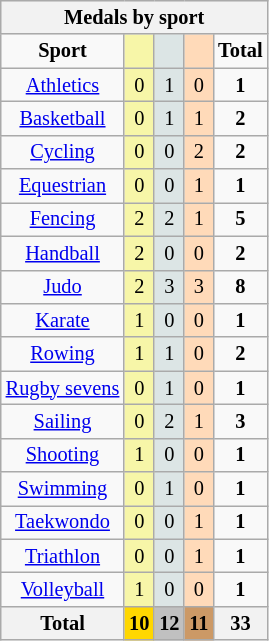<table class="wikitable" style="font-size:85%; text-align:center;">
<tr style="background:#efefef;">
<th colspan=7><strong>Medals by sport</strong></th>
</tr>
<tr align=center>
<td><strong>Sport</strong></td>
<td bgcolor=#f7f6a8></td>
<td bgcolor=#dce5e5></td>
<td bgcolor=#ffdab9></td>
<td><strong>Total</strong></td>
</tr>
<tr align=center>
<td><a href='#'>Athletics</a></td>
<td style="background:#F7F6A8;">0</td>
<td style="background:#DCE5E5;">1</td>
<td style="background:#FFDAB9;">0</td>
<td><strong>1</strong></td>
</tr>
<tr align=center>
<td><a href='#'>Basketball</a></td>
<td style="background:#F7F6A8;">0</td>
<td style="background:#DCE5E5;">1</td>
<td style="background:#FFDAB9;">1</td>
<td><strong>2</strong></td>
</tr>
<tr align=center>
<td><a href='#'>Cycling</a></td>
<td style="background:#F7F6A8;">0</td>
<td style="background:#DCE5E5;">0</td>
<td style="background:#FFDAB9;">2</td>
<td><strong>2</strong></td>
</tr>
<tr align=center>
<td><a href='#'>Equestrian</a></td>
<td style="background:#F7F6A8;">0</td>
<td style="background:#DCE5E5;">0</td>
<td style="background:#FFDAB9;">1</td>
<td><strong>1</strong></td>
</tr>
<tr align=center>
<td><a href='#'>Fencing</a></td>
<td style="background:#F7F6A8;">2</td>
<td style="background:#DCE5E5;">2</td>
<td style="background:#FFDAB9;">1</td>
<td><strong>5</strong></td>
</tr>
<tr align=center>
<td><a href='#'>Handball</a></td>
<td style="background:#F7F6A8;">2</td>
<td style="background:#DCE5E5;">0</td>
<td style="background:#FFDAB9;">0</td>
<td><strong>2</strong></td>
</tr>
<tr align=center>
<td><a href='#'>Judo</a></td>
<td style="background:#F7F6A8;">2</td>
<td style="background:#DCE5E5;">3</td>
<td style="background:#FFDAB9;">3</td>
<td><strong>8</strong></td>
</tr>
<tr align=center>
<td><a href='#'>Karate</a></td>
<td style="background:#F7F6A8;">1</td>
<td style="background:#DCE5E5;">0</td>
<td style="background:#FFDAB9;">0</td>
<td><strong>1</strong></td>
</tr>
<tr align=center>
<td><a href='#'>Rowing</a></td>
<td style="background:#F7F6A8;">1</td>
<td style="background:#DCE5E5;">1</td>
<td style="background:#FFDAB9;">0</td>
<td><strong>2</strong></td>
</tr>
<tr align=center>
<td><a href='#'>Rugby sevens</a></td>
<td style="background:#F7F6A8;">0</td>
<td style="background:#DCE5E5;">1</td>
<td style="background:#FFDAB9;">0</td>
<td><strong>1</strong></td>
</tr>
<tr align=center>
<td><a href='#'>Sailing</a></td>
<td style="background:#F7F6A8;">0</td>
<td style="background:#DCE5E5;">2</td>
<td style="background:#FFDAB9;">1</td>
<td><strong>3</strong></td>
</tr>
<tr align=center>
<td><a href='#'>Shooting</a></td>
<td style="background:#F7F6A8;">1</td>
<td style="background:#DCE5E5;">0</td>
<td style="background:#FFDAB9;">0</td>
<td><strong>1</strong></td>
</tr>
<tr align=center>
<td><a href='#'>Swimming</a></td>
<td style="background:#F7F6A8;">0</td>
<td style="background:#DCE5E5;">1</td>
<td style="background:#FFDAB9;">0</td>
<td><strong>1</strong></td>
</tr>
<tr align=center>
<td><a href='#'>Taekwondo</a></td>
<td style="background:#F7F6A8;">0</td>
<td style="background:#DCE5E5;">0</td>
<td style="background:#FFDAB9;">1</td>
<td><strong>1</strong></td>
</tr>
<tr align=center>
<td><a href='#'>Triathlon</a></td>
<td style="background:#F7F6A8;">0</td>
<td style="background:#DCE5E5;">0</td>
<td style="background:#FFDAB9;">1</td>
<td><strong>1</strong></td>
</tr>
<tr align=center>
<td><a href='#'>Volleyball</a></td>
<td style="background:#F7F6A8;">1</td>
<td style="background:#DCE5E5;">0</td>
<td style="background:#FFDAB9;">0</td>
<td><strong>1</strong></td>
</tr>
<tr align=center>
<th><strong>Total</strong></th>
<th style="background:gold;"><strong>10</strong></th>
<th style="background:silver;"><strong>12</strong></th>
<th style="background:#c96;"><strong>11</strong></th>
<th><strong>33</strong></th>
</tr>
</table>
